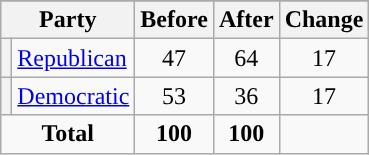<table class="wikitable" style="text-align:center;">
<tr>
</tr>
<tr>
<th colspan=2>Party</th>
<th>Before</th>
<th>After</th>
<th>Change</th>
</tr>
<tr>
<th style="background-color:"></th>
<td style="text-align:left;"><a href='#'>Republican</a></td>
<td>47</td>
<td>64</td>
<td> 17</td>
</tr>
<tr>
<th style="background-color:"></th>
<td style="text-align:left;"><a href='#'>Democratic</a></td>
<td>53</td>
<td>36</td>
<td> 17</td>
</tr>
<tr>
<td colspan=2><strong>Total</strong></td>
<td><strong>100</strong></td>
<td><strong>100</strong></td>
<td></td>
</tr>
</table>
